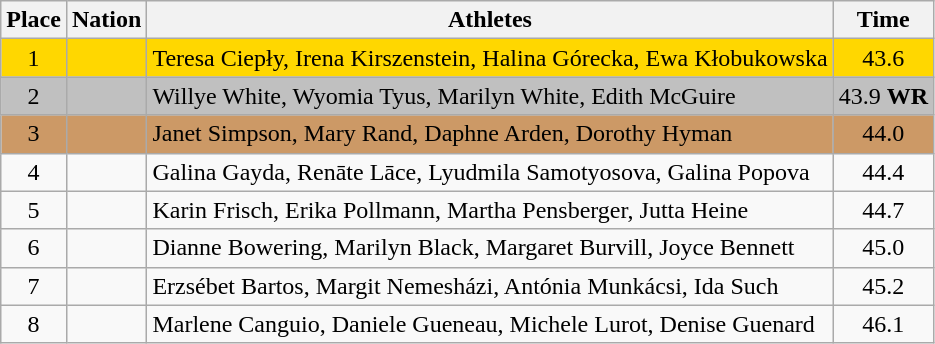<table class=wikitable>
<tr>
<th>Place</th>
<th>Nation</th>
<th>Athletes</th>
<th>Time</th>
</tr>
<tr align=center bgcolor=gold>
<td>1</td>
<td align=left></td>
<td align=left>Teresa Ciepły, Irena Kirszenstein, Halina Górecka, Ewa Kłobukowska</td>
<td>43.6</td>
</tr>
<tr align=center bgcolor=silver>
<td>2</td>
<td align=left></td>
<td align=left>Willye White, Wyomia Tyus, Marilyn White, Edith McGuire</td>
<td>43.9  <strong>WR</strong></td>
</tr>
<tr align=center bgcolor=cc9966>
<td>3</td>
<td align=left></td>
<td align=left>Janet Simpson, Mary Rand, Daphne Arden, Dorothy Hyman</td>
<td>44.0</td>
</tr>
<tr align=center>
<td>4</td>
<td align=left></td>
<td align=left>Galina Gayda, Renāte Lāce, Lyudmila Samotyosova, Galina Popova</td>
<td>44.4</td>
</tr>
<tr align=center>
<td>5</td>
<td align=left></td>
<td align=left>Karin Frisch, Erika Pollmann, Martha Pensberger, Jutta Heine</td>
<td>44.7</td>
</tr>
<tr align=center>
<td>6</td>
<td align=left></td>
<td align=left>Dianne Bowering, Marilyn Black, Margaret Burvill, Joyce Bennett</td>
<td>45.0</td>
</tr>
<tr align=center>
<td>7</td>
<td align=left></td>
<td align=left>Erzsébet Bartos, Margit Nemesházi, Antónia Munkácsi, Ida Such</td>
<td>45.2</td>
</tr>
<tr align=center>
<td>8</td>
<td align=left></td>
<td align=left>Marlene Canguio, Daniele Gueneau, Michele Lurot, Denise Guenard</td>
<td>46.1</td>
</tr>
</table>
